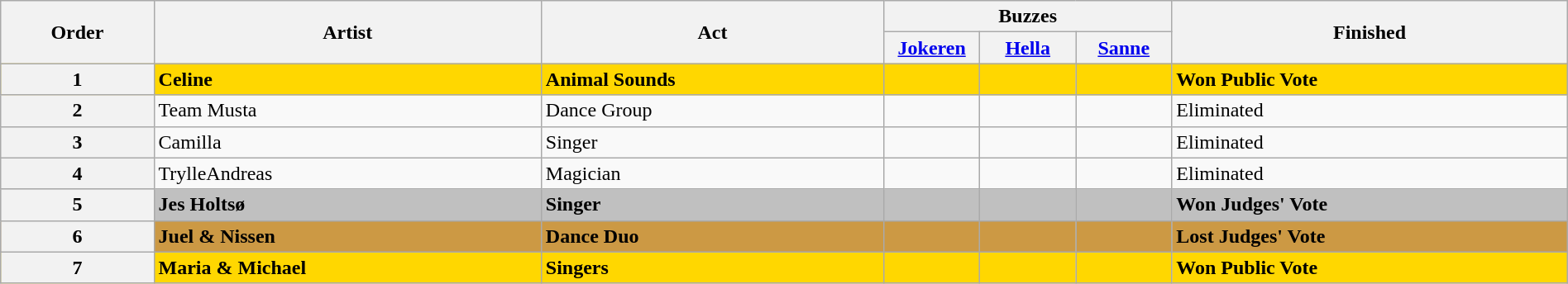<table class="wikitable sortable" width="100%">
<tr>
<th rowspan="2">Order</th>
<th rowspan="2" class="unsortable">Artist</th>
<th rowspan="2" class="unsortable">Act</th>
<th colspan="3" class="unsortable">Buzzes</th>
<th rowspan="2">Finished</th>
</tr>
<tr>
<th width="70"><a href='#'>Jokeren</a></th>
<th width="70"><a href='#'>Hella</a></th>
<th width="70"><a href='#'>Sanne</a></th>
</tr>
<tr style="background:gold;">
<th>1</th>
<td><strong>Celine</strong></td>
<td><strong>Animal Sounds</strong></td>
<td></td>
<td></td>
<td></td>
<td><strong>Won Public Vote</strong></td>
</tr>
<tr>
<th>2</th>
<td>Team Musta</td>
<td>Dance Group</td>
<td></td>
<td></td>
<td></td>
<td>Eliminated</td>
</tr>
<tr>
<th>3</th>
<td>Camilla</td>
<td>Singer</td>
<td></td>
<td></td>
<td></td>
<td>Eliminated</td>
</tr>
<tr>
<th>4</th>
<td>TrylleAndreas</td>
<td>Magician</td>
<td></td>
<td></td>
<td></td>
<td>Eliminated</td>
</tr>
<tr style="background:silver;">
<th>5</th>
<td><strong>Jes Holtsø</strong></td>
<td><strong>Singer</strong></td>
<td align="center"></td>
<td align="center"></td>
<td align="center"></td>
<td><strong>Won Judges' Vote</strong></td>
</tr>
<tr style="background:#c94;">
<th>6</th>
<td><strong>Juel & Nissen</strong></td>
<td><strong>Dance Duo</strong></td>
<td></td>
<td></td>
<td></td>
<td><strong>Lost Judges' Vote</strong></td>
</tr>
<tr style="background:gold;">
<th>7</th>
<td><strong>Maria & Michael</strong></td>
<td><strong>Singers</strong></td>
<td></td>
<td></td>
<td></td>
<td><strong>Won Public Vote</strong></td>
</tr>
</table>
